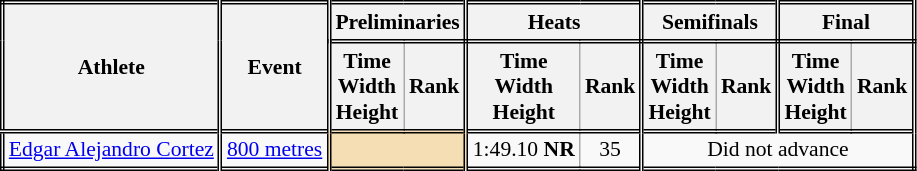<table class=wikitable style="font-size:90%; border: double;">
<tr>
<th rowspan="2" style="border-right:double">Athlete</th>
<th rowspan="2" style="border-right:double">Event</th>
<th colspan="2" style="border-right:double; border-bottom:double;">Preliminaries</th>
<th colspan="2" style="border-right:double; border-bottom:double;">Heats</th>
<th colspan="2" style="border-right:double; border-bottom:double;">Semifinals</th>
<th colspan="2" style="border-right:double; border-bottom:double;">Final</th>
</tr>
<tr>
<th>Time<br>Width<br>Height</th>
<th style="border-right:double">Rank</th>
<th>Time<br>Width<br>Height</th>
<th style="border-right:double">Rank</th>
<th>Time<br>Width<br>Height</th>
<th style="border-right:double">Rank</th>
<th>Time<br>Width<br>Height</th>
<th style="border-right:double">Rank</th>
</tr>
<tr style="border-top: double;">
<td style="border-right:double"><a href='#'>Edgar Alejandro Cortez</a></td>
<td style="border-right:double"><a href='#'>800 metres</a></td>
<td style="border-right:double" colspan= 2 bgcolor="wheat"></td>
<td align=center>1:49.10 <strong>NR</strong></td>
<td align=center style="border-right:double">35</td>
<td colspan="4" align=center>Did not advance</td>
</tr>
</table>
